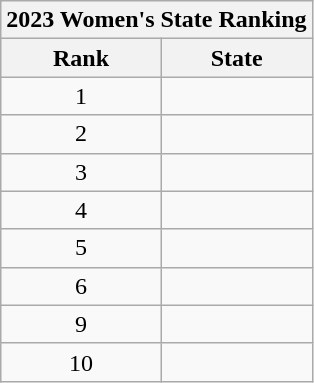<table class="wikitable" style="text-align:center">
<tr>
<th colspan=2>2023 Women's State Ranking</th>
</tr>
<tr>
<th>Rank</th>
<th>State</th>
</tr>
<tr>
<td>1</td>
<td align=left></td>
</tr>
<tr>
<td>2</td>
<td align=left></td>
</tr>
<tr>
<td>3</td>
<td align=left></td>
</tr>
<tr>
<td>4</td>
<td align=left></td>
</tr>
<tr>
<td>5</td>
<td align=left></td>
</tr>
<tr>
<td>6</td>
<td align=left></td>
</tr>
<tr>
<td>9</td>
<td align=left></td>
</tr>
<tr>
<td>10</td>
<td align=left></td>
</tr>
</table>
